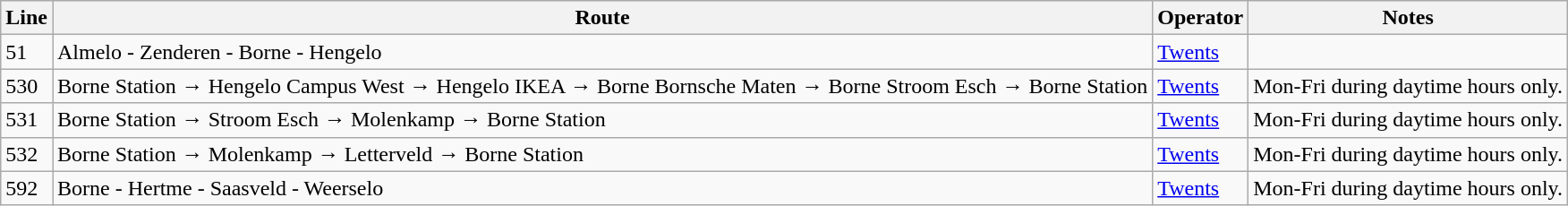<table class="wikitable">
<tr>
<th>Line</th>
<th>Route</th>
<th>Operator</th>
<th>Notes</th>
</tr>
<tr>
<td>51</td>
<td>Almelo - Zenderen - Borne - Hengelo</td>
<td><a href='#'>Twents</a></td>
<td></td>
</tr>
<tr>
<td>530</td>
<td>Borne Station → Hengelo Campus West → Hengelo IKEA → Borne Bornsche Maten → Borne Stroom Esch → Borne Station</td>
<td><a href='#'>Twents</a></td>
<td>Mon-Fri during daytime hours only.</td>
</tr>
<tr>
<td>531</td>
<td>Borne Station → Stroom Esch → Molenkamp → Borne Station</td>
<td><a href='#'>Twents</a></td>
<td>Mon-Fri during daytime hours only.</td>
</tr>
<tr>
<td>532</td>
<td>Borne Station → Molenkamp → Letterveld → Borne Station</td>
<td><a href='#'>Twents</a></td>
<td>Mon-Fri during daytime hours only.</td>
</tr>
<tr>
<td>592</td>
<td>Borne - Hertme - Saasveld - Weerselo</td>
<td><a href='#'>Twents</a></td>
<td>Mon-Fri during daytime hours only.</td>
</tr>
</table>
